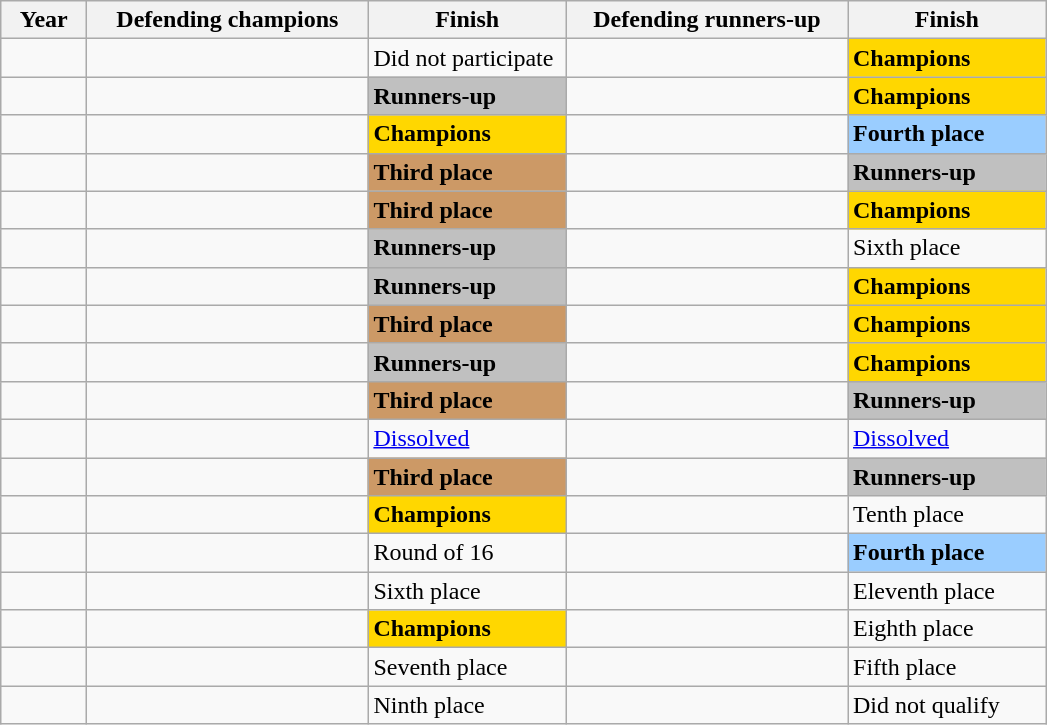<table class="wikitable">
<tr>
<th width="50">Year</th>
<th width="180">Defending champions</th>
<th width="125">Finish</th>
<th width="180">Defending runners-up</th>
<th width="125">Finish</th>
</tr>
<tr>
<td></td>
<td></td>
<td>Did not participate</td>
<td></td>
<td bgcolor="gold"><strong>Champions</strong></td>
</tr>
<tr>
<td></td>
<td></td>
<td bgcolor="silver"><strong>Runners-up</strong></td>
<td></td>
<td bgcolor="gold"><strong>Champions</strong></td>
</tr>
<tr>
<td></td>
<td></td>
<td bgcolor="gold"><strong>Champions</strong></td>
<td></td>
<td bgcolor="#9acdff"><strong>Fourth place</strong></td>
</tr>
<tr>
<td></td>
<td></td>
<td bgcolor="#cc9966"><strong>Third place</strong></td>
<td></td>
<td bgcolor="silver"><strong>Runners-up</strong></td>
</tr>
<tr>
<td></td>
<td></td>
<td bgcolor="#cc9966"><strong>Third place</strong></td>
<td></td>
<td bgcolor="gold"><strong>Champions</strong></td>
</tr>
<tr>
<td></td>
<td></td>
<td bgcolor="silver"><strong>Runners-up</strong></td>
<td></td>
<td>Sixth place</td>
</tr>
<tr>
<td></td>
<td></td>
<td bgcolor="silver"><strong>Runners-up</strong></td>
<td></td>
<td bgcolor="gold"><strong>Champions</strong></td>
</tr>
<tr>
<td></td>
<td></td>
<td bgcolor="#cc9966"><strong>Third place</strong></td>
<td></td>
<td bgcolor="gold"><strong>Champions</strong></td>
</tr>
<tr>
<td></td>
<td></td>
<td bgcolor="silver"><strong>Runners-up</strong></td>
<td></td>
<td bgcolor="gold"><strong>Champions</strong></td>
</tr>
<tr>
<td></td>
<td></td>
<td bgcolor="#cc9966"><strong>Third place</strong></td>
<td></td>
<td bgcolor="silver"><strong>Runners-up</strong></td>
</tr>
<tr>
<td></td>
<td></td>
<td><a href='#'>Dissolved</a></td>
<td></td>
<td><a href='#'>Dissolved</a></td>
</tr>
<tr>
<td></td>
<td></td>
<td bgcolor="#cc9966"><strong>Third place</strong></td>
<td></td>
<td bgcolor="silver"><strong>Runners-up</strong></td>
</tr>
<tr>
<td></td>
<td></td>
<td bgcolor="gold"><strong>Champions</strong></td>
<td></td>
<td>Tenth place</td>
</tr>
<tr>
<td></td>
<td></td>
<td>Round of 16</td>
<td></td>
<td bgcolor="#9acdff"><strong>Fourth place</strong></td>
</tr>
<tr>
<td></td>
<td></td>
<td>Sixth place</td>
<td></td>
<td>Eleventh place</td>
</tr>
<tr>
<td></td>
<td></td>
<td bgcolor="gold"><strong>Champions</strong></td>
<td></td>
<td>Eighth place</td>
</tr>
<tr>
<td></td>
<td></td>
<td>Seventh place</td>
<td></td>
<td>Fifth place</td>
</tr>
<tr>
<td></td>
<td></td>
<td>Ninth place</td>
<td></td>
<td>Did not qualify</td>
</tr>
</table>
